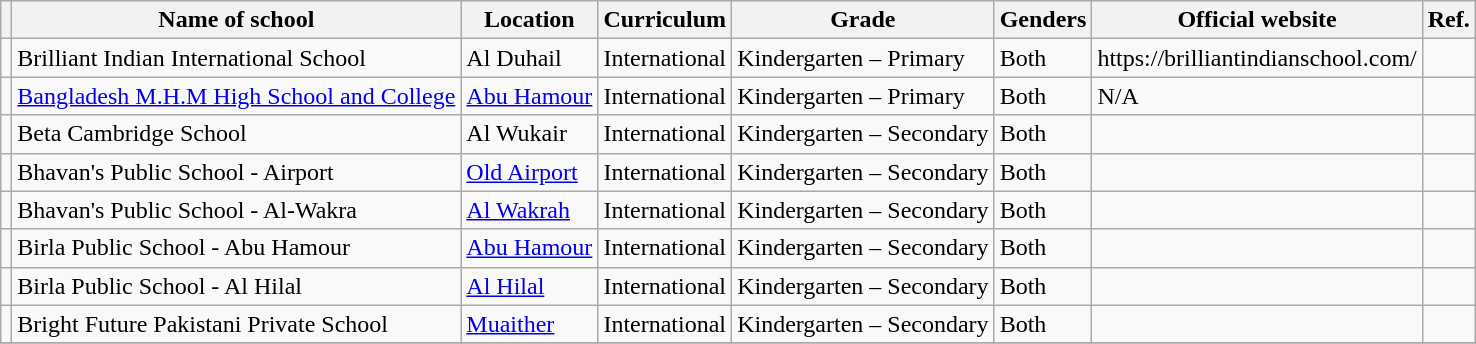<table class="wikitable">
<tr>
<th></th>
<th>Name of school</th>
<th>Location</th>
<th>Curriculum</th>
<th>Grade</th>
<th>Genders</th>
<th>Official website</th>
<th>Ref.</th>
</tr>
<tr>
<td></td>
<td>Brilliant Indian International School</td>
<td>Al Duhail</td>
<td>International</td>
<td>Kindergarten – Primary</td>
<td>Both</td>
<td>https://brilliantindianschool.com/</td>
<td></td>
</tr>
<tr>
<td></td>
<td><a href='#'>Bangladesh M.H.M High School and College</a></td>
<td><a href='#'>Abu Hamour</a></td>
<td>International</td>
<td>Kindergarten – Primary</td>
<td>Both</td>
<td>N/A</td>
<td></td>
</tr>
<tr>
<td></td>
<td>Beta Cambridge School</td>
<td>Al Wukair</td>
<td>International</td>
<td>Kindergarten – Secondary</td>
<td>Both</td>
<td></td>
<td></td>
</tr>
<tr>
<td></td>
<td>Bhavan's Public School - Airport</td>
<td><a href='#'>Old Airport</a></td>
<td>International</td>
<td>Kindergarten – Secondary</td>
<td>Both</td>
<td></td>
<td></td>
</tr>
<tr>
<td></td>
<td>Bhavan's Public School - Al-Wakra</td>
<td><a href='#'>Al Wakrah</a></td>
<td>International</td>
<td>Kindergarten – Secondary</td>
<td>Both</td>
<td></td>
<td></td>
</tr>
<tr>
<td></td>
<td>Birla Public School - Abu Hamour</td>
<td><a href='#'>Abu Hamour</a></td>
<td>International</td>
<td>Kindergarten – Secondary</td>
<td>Both</td>
<td></td>
<td></td>
</tr>
<tr>
<td></td>
<td>Birla Public School - Al Hilal</td>
<td><a href='#'>Al Hilal</a></td>
<td>International</td>
<td>Kindergarten – Secondary</td>
<td>Both</td>
<td></td>
<td></td>
</tr>
<tr>
<td></td>
<td>Bright Future Pakistani Private School</td>
<td><a href='#'>Muaither</a></td>
<td>International</td>
<td>Kindergarten – Secondary</td>
<td>Both</td>
<td></td>
<td></td>
</tr>
<tr>
</tr>
</table>
